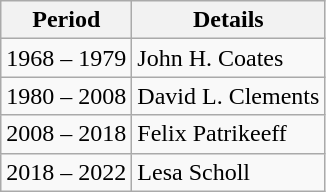<table class="wikitable">
<tr>
<th>Period</th>
<th>Details</th>
</tr>
<tr>
<td>1968 – 1979</td>
<td>John H. Coates</td>
</tr>
<tr>
<td>1980 – 2008</td>
<td>David L. Clements</td>
</tr>
<tr>
<td>2008 – 2018</td>
<td>Felix Patrikeeff</td>
</tr>
<tr>
<td>2018 – 2022</td>
<td>Lesa Scholl</td>
</tr>
</table>
